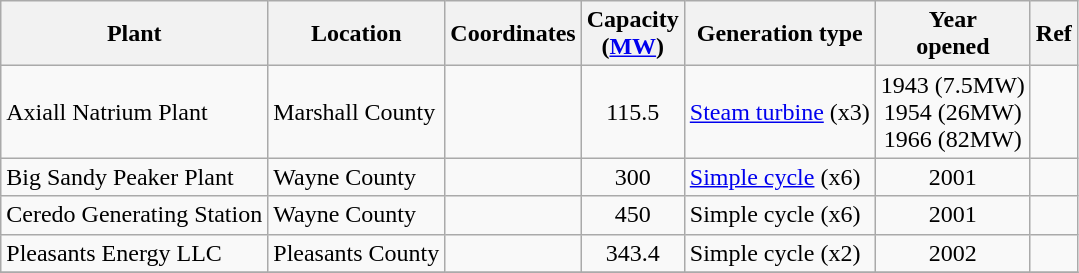<table class="wikitable sortable">
<tr>
<th>Plant</th>
<th>Location</th>
<th>Coordinates</th>
<th>Capacity<br>(<a href='#'>MW</a>)</th>
<th>Generation type</th>
<th>Year<br>opened</th>
<th>Ref</th>
</tr>
<tr>
<td>Axiall Natrium Plant</td>
<td>Marshall County</td>
<td></td>
<td align="center">115.5</td>
<td><a href='#'>Steam turbine</a> (x3)</td>
<td align="center">1943 (7.5MW)<br>1954 (26MW)<br>1966 (82MW)</td>
<td></td>
</tr>
<tr>
<td>Big Sandy Peaker Plant</td>
<td>Wayne County</td>
<td></td>
<td align="center">300</td>
<td><a href='#'>Simple cycle</a> (x6)</td>
<td align="center">2001</td>
<td></td>
</tr>
<tr>
<td>Ceredo Generating Station</td>
<td>Wayne County</td>
<td></td>
<td align="center">450</td>
<td>Simple cycle (x6)</td>
<td align="center">2001</td>
<td></td>
</tr>
<tr>
<td>Pleasants Energy LLC</td>
<td>Pleasants County</td>
<td></td>
<td align="center">343.4</td>
<td>Simple cycle (x2)</td>
<td align="center">2002</td>
<td></td>
</tr>
<tr>
</tr>
</table>
